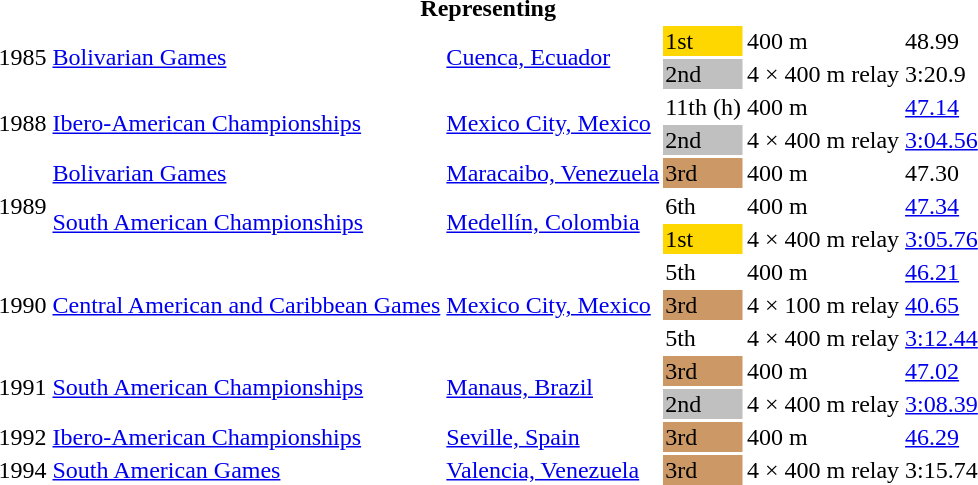<table>
<tr>
<th colspan=6>Representing </th>
</tr>
<tr>
<td rowspan=2>1985</td>
<td rowspan=2><a href='#'>Bolivarian Games</a></td>
<td rowspan=2><a href='#'>Cuenca, Ecuador</a></td>
<td bgcolor=gold>1st</td>
<td>400 m</td>
<td>48.99</td>
</tr>
<tr>
<td bgcolor=silver>2nd</td>
<td>4 × 400 m relay</td>
<td>3:20.9</td>
</tr>
<tr>
<td rowspan=2>1988</td>
<td rowspan=2><a href='#'>Ibero-American Championships</a></td>
<td rowspan=2><a href='#'>Mexico City, Mexico</a></td>
<td>11th (h)</td>
<td>400 m</td>
<td><a href='#'>47.14</a></td>
</tr>
<tr>
<td bgcolor=silver>2nd</td>
<td>4 × 400 m relay</td>
<td><a href='#'>3:04.56</a></td>
</tr>
<tr>
<td rowspan=3>1989</td>
<td><a href='#'>Bolivarian Games</a></td>
<td><a href='#'>Maracaibo, Venezuela</a></td>
<td bgcolor=cc9966>3rd</td>
<td>400 m</td>
<td>47.30</td>
</tr>
<tr>
<td rowspan=2><a href='#'>South American Championships</a></td>
<td rowspan=2><a href='#'>Medellín, Colombia</a></td>
<td>6th</td>
<td>400 m</td>
<td><a href='#'>47.34</a></td>
</tr>
<tr>
<td bgcolor=gold>1st</td>
<td>4 × 400 m relay</td>
<td><a href='#'>3:05.76</a></td>
</tr>
<tr>
<td rowspan=3>1990</td>
<td rowspan=3><a href='#'>Central American and Caribbean Games</a></td>
<td rowspan=3><a href='#'>Mexico City, Mexico</a></td>
<td>5th</td>
<td>400 m</td>
<td><a href='#'>46.21</a></td>
</tr>
<tr>
<td bgcolor=cc9966>3rd</td>
<td>4 × 100 m relay</td>
<td><a href='#'>40.65</a></td>
</tr>
<tr>
<td>5th</td>
<td>4 × 400 m relay</td>
<td><a href='#'>3:12.44</a></td>
</tr>
<tr>
<td rowspan=2>1991</td>
<td rowspan=2><a href='#'>South American Championships</a></td>
<td rowspan=2><a href='#'>Manaus, Brazil</a></td>
<td bgcolor=cc9966>3rd</td>
<td>400 m</td>
<td><a href='#'>47.02</a></td>
</tr>
<tr>
<td bgcolor=silver>2nd</td>
<td>4 × 400 m relay</td>
<td><a href='#'>3:08.39</a></td>
</tr>
<tr>
<td>1992</td>
<td><a href='#'>Ibero-American Championships</a></td>
<td><a href='#'>Seville, Spain</a></td>
<td bgcolor=cc9966>3rd</td>
<td>400 m</td>
<td><a href='#'>46.29</a></td>
</tr>
<tr>
<td>1994</td>
<td><a href='#'>South American Games</a></td>
<td><a href='#'>Valencia, Venezuela</a></td>
<td bgcolor=cc9966>3rd</td>
<td>4 × 400 m relay</td>
<td>3:15.74</td>
</tr>
</table>
